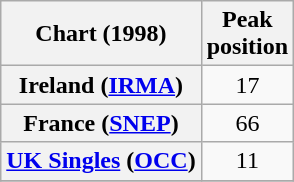<table class="wikitable sortable plainrowheaders" style="text-align:center">
<tr>
<th scope="col">Chart (1998)</th>
<th scope="col">Peak<br>position</th>
</tr>
<tr>
<th scope="row">Ireland (<a href='#'>IRMA</a>)</th>
<td>17</td>
</tr>
<tr>
<th scope="row">France (<a href='#'>SNEP</a>)</th>
<td>66</td>
</tr>
<tr>
<th scope="row"><a href='#'>UK Singles</a> (<a href='#'>OCC</a>)</th>
<td>11</td>
</tr>
<tr>
</tr>
</table>
